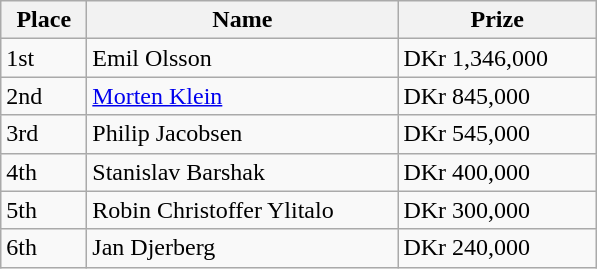<table class="wikitable">
<tr>
<th style="width:50px;">Place</th>
<th style="width:200px;">Name</th>
<th style="width:125px;">Prize</th>
</tr>
<tr>
<td>1st</td>
<td> Emil Olsson</td>
<td>DKr 1,346,000</td>
</tr>
<tr>
<td>2nd</td>
<td> <a href='#'>Morten Klein</a></td>
<td>DKr 845,000</td>
</tr>
<tr>
<td>3rd</td>
<td> Philip Jacobsen</td>
<td>DKr 545,000</td>
</tr>
<tr>
<td>4th</td>
<td> Stanislav Barshak</td>
<td>DKr 400,000</td>
</tr>
<tr>
<td>5th</td>
<td> Robin Christoffer Ylitalo</td>
<td>DKr 300,000</td>
</tr>
<tr>
<td>6th</td>
<td> Jan Djerberg</td>
<td>DKr 240,000</td>
</tr>
</table>
